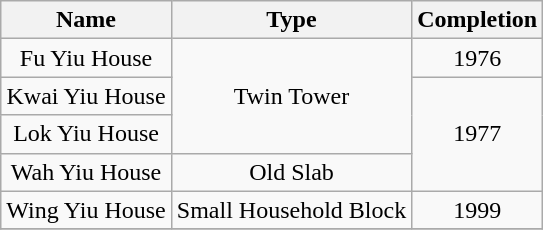<table class="wikitable" style="text-align: center">
<tr>
<th>Name</th>
<th>Type</th>
<th>Completion</th>
</tr>
<tr>
<td>Fu Yiu House</td>
<td rowspan="3">Twin Tower</td>
<td rowspan="1">1976</td>
</tr>
<tr>
<td>Kwai Yiu House</td>
<td rowspan="3">1977</td>
</tr>
<tr>
<td>Lok Yiu House</td>
</tr>
<tr>
<td>Wah Yiu House</td>
<td rowspan="1">Old Slab</td>
</tr>
<tr>
<td>Wing Yiu House</td>
<td rowspan="1">Small Household Block</td>
<td rowspan="1">1999</td>
</tr>
<tr>
</tr>
</table>
